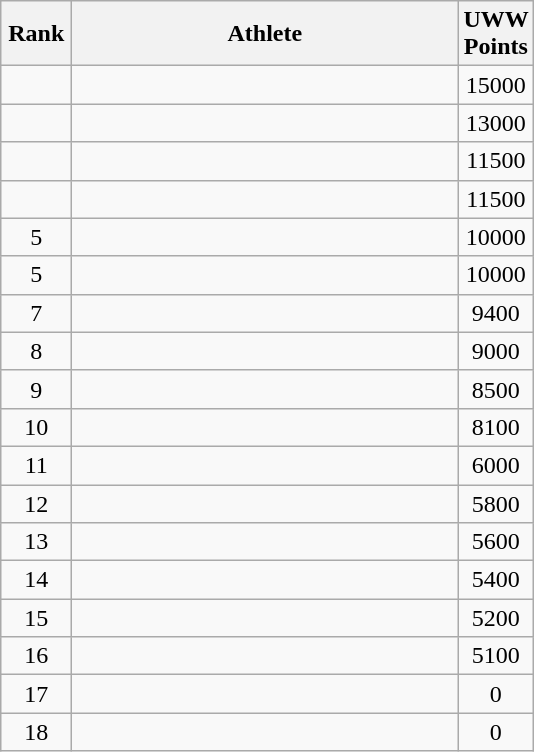<table class="wikitable" style="text-align: center;">
<tr>
<th width=40>Rank</th>
<th width=250>Athlete</th>
<th width=40>UWW Points</th>
</tr>
<tr>
<td></td>
<td align="left"></td>
<td>15000</td>
</tr>
<tr>
<td></td>
<td align="left"></td>
<td>13000</td>
</tr>
<tr>
<td></td>
<td align="left"></td>
<td>11500</td>
</tr>
<tr>
<td></td>
<td align="left"></td>
<td>11500</td>
</tr>
<tr>
<td>5</td>
<td align="left"></td>
<td>10000</td>
</tr>
<tr>
<td>5</td>
<td align="left"></td>
<td>10000</td>
</tr>
<tr>
<td>7</td>
<td align="left"></td>
<td>9400</td>
</tr>
<tr>
<td>8</td>
<td align="left"></td>
<td>9000</td>
</tr>
<tr>
<td>9</td>
<td align="left"></td>
<td>8500</td>
</tr>
<tr>
<td>10</td>
<td align="left"></td>
<td>8100</td>
</tr>
<tr>
<td>11</td>
<td align="left"></td>
<td>6000</td>
</tr>
<tr>
<td>12</td>
<td align="left"></td>
<td>5800</td>
</tr>
<tr>
<td>13</td>
<td align="left"></td>
<td>5600</td>
</tr>
<tr>
<td>14</td>
<td align="left"></td>
<td>5400</td>
</tr>
<tr>
<td>15</td>
<td align="left"></td>
<td>5200</td>
</tr>
<tr>
<td>16</td>
<td align="left"></td>
<td>5100</td>
</tr>
<tr>
<td>17</td>
<td align="left"></td>
<td>0</td>
</tr>
<tr>
<td>18</td>
<td align="left"></td>
<td>0</td>
</tr>
</table>
